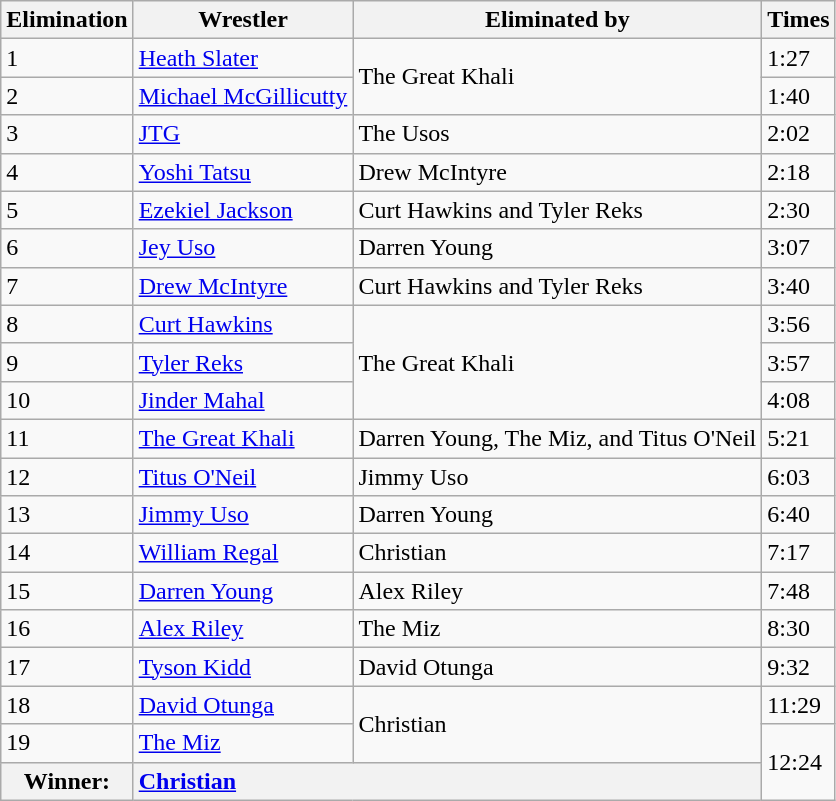<table class="wikitable" border="1">
<tr>
<th>Elimination</th>
<th>Wrestler</th>
<th>Eliminated by</th>
<th>Times</th>
</tr>
<tr>
<td>1</td>
<td><a href='#'>Heath Slater</a></td>
<td rowspan=2>The Great Khali</td>
<td>1:27</td>
</tr>
<tr>
<td>2</td>
<td><a href='#'>Michael McGillicutty</a></td>
<td>1:40</td>
</tr>
<tr>
<td>3</td>
<td><a href='#'>JTG</a></td>
<td>The Usos</td>
<td>2:02</td>
</tr>
<tr>
<td>4</td>
<td><a href='#'>Yoshi Tatsu</a></td>
<td>Drew McIntyre</td>
<td>2:18</td>
</tr>
<tr>
<td>5</td>
<td><a href='#'>Ezekiel Jackson</a></td>
<td>Curt Hawkins and Tyler Reks</td>
<td>2:30</td>
</tr>
<tr>
<td>6</td>
<td><a href='#'>Jey Uso</a></td>
<td>Darren Young</td>
<td>3:07</td>
</tr>
<tr>
<td>7</td>
<td><a href='#'>Drew McIntyre</a></td>
<td>Curt Hawkins and Tyler Reks</td>
<td>3:40</td>
</tr>
<tr>
<td>8</td>
<td><a href='#'>Curt Hawkins</a></td>
<td rowspan=3>The Great Khali</td>
<td>3:56</td>
</tr>
<tr>
<td>9</td>
<td><a href='#'>Tyler Reks</a></td>
<td>3:57</td>
</tr>
<tr>
<td>10</td>
<td><a href='#'>Jinder Mahal</a></td>
<td>4:08</td>
</tr>
<tr>
<td>11</td>
<td><a href='#'>The Great Khali</a></td>
<td>Darren Young, The Miz, and Titus O'Neil</td>
<td>5:21</td>
</tr>
<tr>
<td>12</td>
<td><a href='#'>Titus O'Neil</a></td>
<td>Jimmy Uso</td>
<td>6:03</td>
</tr>
<tr>
<td>13</td>
<td><a href='#'>Jimmy Uso</a></td>
<td>Darren Young</td>
<td>6:40</td>
</tr>
<tr>
<td>14</td>
<td><a href='#'>William Regal</a></td>
<td>Christian</td>
<td>7:17</td>
</tr>
<tr>
<td>15</td>
<td><a href='#'>Darren Young</a></td>
<td>Alex Riley</td>
<td>7:48</td>
</tr>
<tr>
<td>16</td>
<td><a href='#'>Alex Riley</a></td>
<td>The Miz</td>
<td>8:30</td>
</tr>
<tr>
<td>17</td>
<td><a href='#'>Tyson Kidd</a></td>
<td>David Otunga</td>
<td>9:32</td>
</tr>
<tr>
<td>18</td>
<td><a href='#'>David Otunga</a></td>
<td rowspan=2>Christian</td>
<td>11:29</td>
</tr>
<tr>
<td>19</td>
<td><a href='#'>The Miz</a></td>
<td rowspan=2>12:24</td>
</tr>
<tr>
<th>Winner:</th>
<td colspan="2" bgcolor="#f2f2f2"><strong><a href='#'>Christian</a></strong></td>
</tr>
</table>
